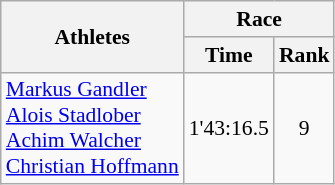<table class="wikitable" border="1" style="font-size:90%">
<tr>
<th rowspan=2>Athletes</th>
<th colspan=2>Race</th>
</tr>
<tr>
<th>Time</th>
<th>Rank</th>
</tr>
<tr>
<td><a href='#'>Markus Gandler</a><br><a href='#'>Alois Stadlober</a><br><a href='#'>Achim Walcher</a><br><a href='#'>Christian Hoffmann</a></td>
<td align=center>1'43:16.5</td>
<td align=center>9</td>
</tr>
</table>
